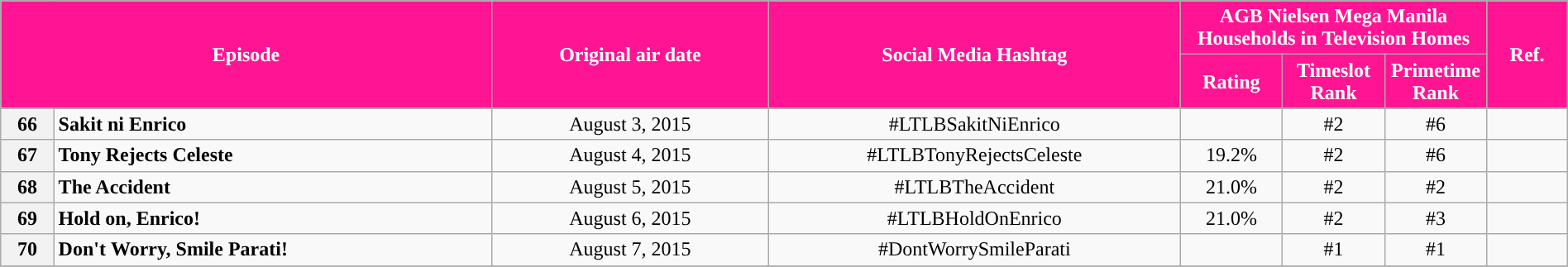<table class="wikitable" style="text-align:center; font-size:100%; line-height:18px;"  width="100%">
<tr>
<th colspan="2" rowspan="2" style="background-color:#FF1493; color:#ffffff;">Episode</th>
<th style="background:#FF1493; color:white" rowspan="2">Original air date</th>
<th style="background:#FF1493; color:white" rowspan="2">Social Media Hashtag</th>
<th style="background-color:#FF1493; color:#ffffff;" colspan="3">AGB Nielsen Mega Manila Households in Television Homes</th>
<th rowspan="2" style="background:#FF1493; color:white">Ref.</th>
</tr>
<tr style="text-align: center style=">
<th style="background-color:#FF1493; width:75px; color:#ffffff;">Rating</th>
<th style="background-color:#FF1493; width:75px; color:#ffffff;">Timeslot Rank</th>
<th style="background-color:#FF1493; width:75px; color:#ffffff;">Primetime Rank</th>
</tr>
<tr>
<th>66</th>
<td style="text-align: left;"><strong>Sakit ni Enrico</strong></td>
<td>August 3, 2015</td>
<td>#LTLBSakitNiEnrico</td>
<td></td>
<td>#2</td>
<td>#6</td>
<td></td>
</tr>
<tr>
<th>67</th>
<td style="text-align: left;"><strong>Tony Rejects Celeste</strong></td>
<td>August 4, 2015</td>
<td>#LTLBTonyRejectsCeleste</td>
<td>19.2%</td>
<td>#2</td>
<td>#6</td>
<td></td>
</tr>
<tr>
<th>68</th>
<td style="text-align: left;"><strong>The Accident</strong></td>
<td>August 5, 2015</td>
<td>#LTLBTheAccident</td>
<td>21.0%</td>
<td>#2</td>
<td>#2</td>
<td></td>
</tr>
<tr>
<th>69</th>
<td style="text-align: left;"><strong>Hold on, Enrico!</strong></td>
<td>August 6, 2015</td>
<td>#LTLBHoldOnEnrico</td>
<td>21.0%</td>
<td>#2</td>
<td>#3</td>
<td></td>
</tr>
<tr>
<th>70</th>
<td style="text-align: left;"><strong>Don't Worry, Smile Parati!</strong></td>
<td>August 7, 2015</td>
<td>#DontWorrySmileParati</td>
<td></td>
<td>#1</td>
<td>#1</td>
<td></td>
</tr>
<tr>
</tr>
</table>
